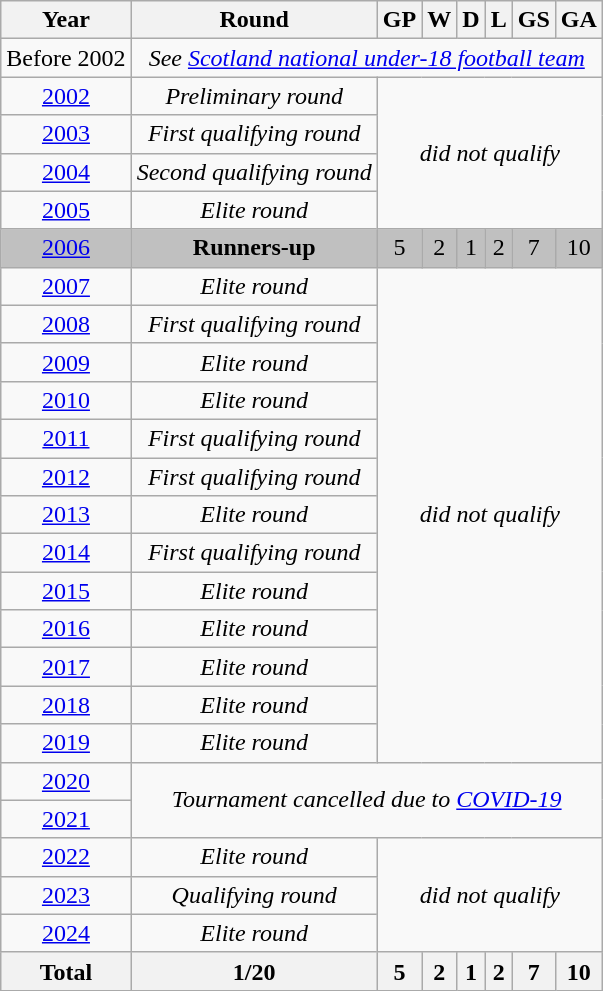<table class="wikitable" style="text-align: center;">
<tr>
<th>Year</th>
<th>Round</th>
<th>GP</th>
<th>W</th>
<th>D</th>
<th>L</th>
<th>GS</th>
<th>GA</th>
</tr>
<tr>
<td>Before 2002</td>
<td colspan=9><em>See <a href='#'>Scotland national under-18 football team</a></em></td>
</tr>
<tr>
<td> <a href='#'>2002</a></td>
<td><em>Preliminary round</em></td>
<td colspan=6 rowspan=4><em>did not qualify</em></td>
</tr>
<tr>
<td> <a href='#'>2003</a></td>
<td><em>First qualifying round</em></td>
</tr>
<tr>
<td> <a href='#'>2004</a></td>
<td><em>Second qualifying round</em></td>
</tr>
<tr>
<td> <a href='#'>2005</a></td>
<td><em>Elite round</em></td>
</tr>
<tr bgcolor=silver>
<td> <a href='#'>2006</a></td>
<td><strong>Runners-up</strong></td>
<td>5</td>
<td>2</td>
<td>1</td>
<td>2</td>
<td>7</td>
<td>10</td>
</tr>
<tr>
<td> <a href='#'>2007</a></td>
<td><em>Elite round</em></td>
<td colspan=6 rowspan=13><em>did not qualify</em></td>
</tr>
<tr>
<td> <a href='#'>2008</a></td>
<td><em>First qualifying round</em></td>
</tr>
<tr>
<td> <a href='#'>2009</a></td>
<td><em>Elite round</em></td>
</tr>
<tr>
<td> <a href='#'>2010</a></td>
<td><em>Elite round</em></td>
</tr>
<tr>
<td> <a href='#'>2011</a></td>
<td><em>First qualifying round</em></td>
</tr>
<tr>
<td> <a href='#'>2012</a></td>
<td><em>First qualifying round</em></td>
</tr>
<tr>
<td> <a href='#'>2013</a></td>
<td><em>Elite round</em></td>
</tr>
<tr>
<td> <a href='#'>2014</a></td>
<td><em>First qualifying round</em></td>
</tr>
<tr>
<td> <a href='#'>2015</a></td>
<td><em>Elite round</em></td>
</tr>
<tr>
<td> <a href='#'>2016</a></td>
<td><em>Elite round</em></td>
</tr>
<tr>
<td> <a href='#'>2017</a></td>
<td><em>Elite round</em></td>
</tr>
<tr>
<td> <a href='#'>2018</a></td>
<td><em>Elite round</em></td>
</tr>
<tr>
<td> <a href='#'>2019</a></td>
<td><em>Elite round</em></td>
</tr>
<tr>
<td> <a href='#'>2020</a></td>
<td colspan=7 rowspan=2><em>Tournament cancelled due to <a href='#'>COVID-19</a></em></td>
</tr>
<tr>
<td> <a href='#'>2021</a></td>
</tr>
<tr>
<td> <a href='#'>2022</a></td>
<td><em>Elite round</em></td>
<td colspan=6 rowspan=3><em>did not qualify</em></td>
</tr>
<tr>
<td> <a href='#'>2023</a></td>
<td><em>Qualifying round</em></td>
</tr>
<tr>
<td> <a href='#'>2024</a></td>
<td><em>Elite round</em></td>
</tr>
<tr>
<th>Total</th>
<th>1/20</th>
<th>5</th>
<th>2</th>
<th>1</th>
<th>2</th>
<th>7</th>
<th>10</th>
</tr>
</table>
